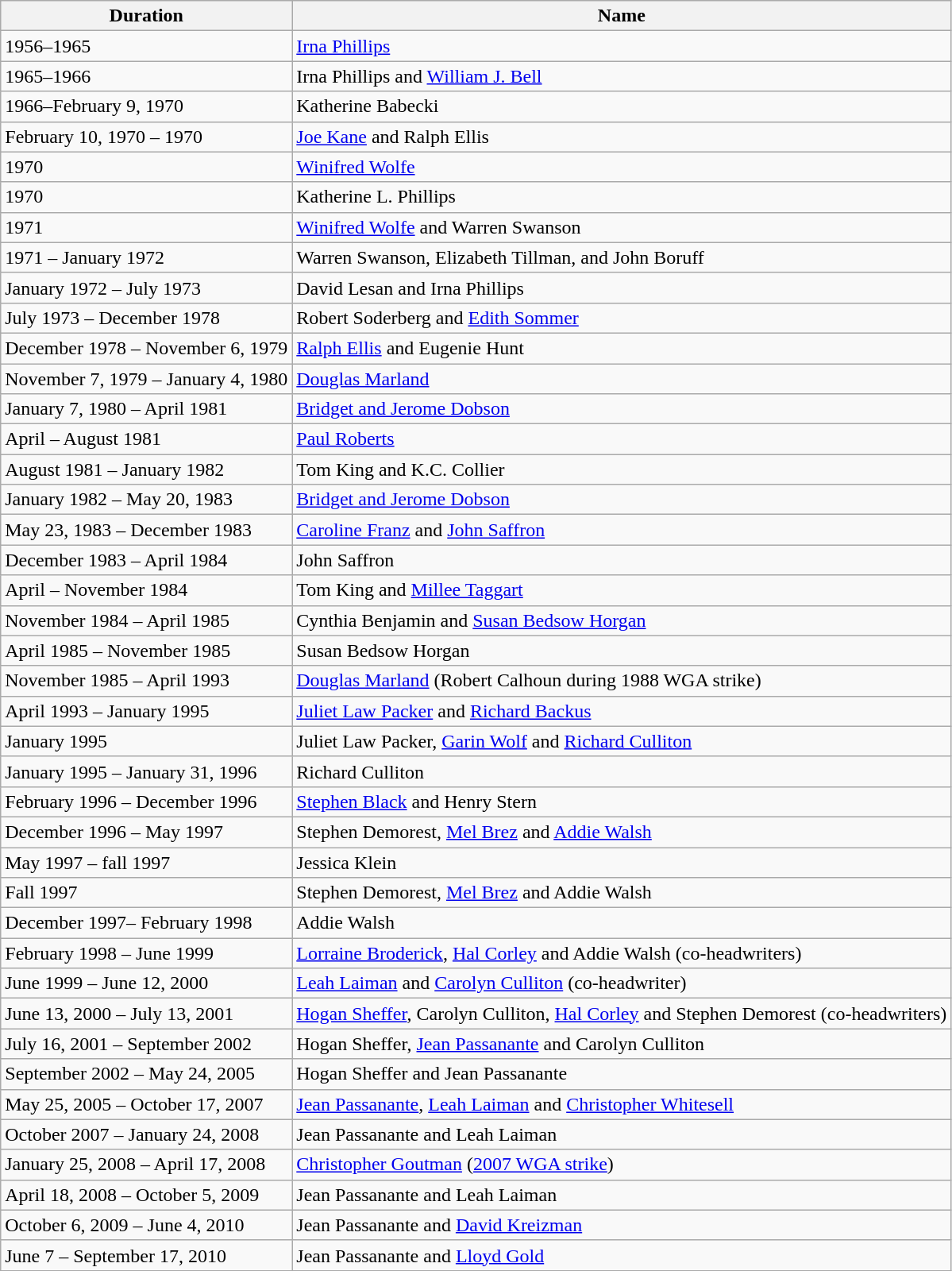<table class="wikitable">
<tr ">
<th>Duration</th>
<th>Name</th>
</tr>
<tr>
<td>1956–1965</td>
<td><a href='#'>Irna Phillips</a></td>
</tr>
<tr>
<td>1965–1966</td>
<td>Irna Phillips and <a href='#'>William J. Bell</a></td>
</tr>
<tr>
<td>1966–February 9, 1970</td>
<td>Katherine Babecki</td>
</tr>
<tr>
<td>February 10, 1970 – 1970</td>
<td><a href='#'>Joe Kane</a> and Ralph Ellis</td>
</tr>
<tr>
<td>1970</td>
<td><a href='#'>Winifred Wolfe</a></td>
</tr>
<tr>
<td>1970</td>
<td>Katherine L. Phillips</td>
</tr>
<tr>
<td>1971</td>
<td><a href='#'>Winifred Wolfe</a> and Warren Swanson</td>
</tr>
<tr>
<td>1971 – January 1972</td>
<td>Warren Swanson, Elizabeth Tillman, and John Boruff</td>
</tr>
<tr>
<td>January 1972 – July 1973</td>
<td>David Lesan and Irna Phillips</td>
</tr>
<tr>
<td>July 1973 – December 1978</td>
<td>Robert Soderberg and <a href='#'>Edith Sommer</a></td>
</tr>
<tr>
<td>December 1978 – November 6, 1979</td>
<td><a href='#'>Ralph Ellis</a> and Eugenie Hunt</td>
</tr>
<tr>
<td>November 7, 1979 – January 4, 1980</td>
<td><a href='#'>Douglas Marland</a></td>
</tr>
<tr>
<td>January 7, 1980 – April 1981</td>
<td><a href='#'>Bridget and Jerome Dobson</a></td>
</tr>
<tr>
<td>April – August 1981</td>
<td><a href='#'>Paul Roberts</a></td>
</tr>
<tr>
<td>August 1981 – January 1982</td>
<td>Tom King and K.C. Collier</td>
</tr>
<tr>
<td>January 1982 – May 20, 1983</td>
<td><a href='#'>Bridget and Jerome Dobson</a></td>
</tr>
<tr>
<td>May 23, 1983 – December 1983</td>
<td><a href='#'>Caroline Franz</a> and <a href='#'>John Saffron</a></td>
</tr>
<tr>
<td>December 1983 – April 1984</td>
<td>John Saffron</td>
</tr>
<tr>
<td>April – November 1984</td>
<td>Tom King and <a href='#'>Millee Taggart</a></td>
</tr>
<tr>
<td>November 1984 – April 1985</td>
<td>Cynthia Benjamin and <a href='#'>Susan Bedsow Horgan</a></td>
</tr>
<tr>
<td>April 1985 – November 1985</td>
<td>Susan Bedsow Horgan</td>
</tr>
<tr>
<td>November 1985 – April 1993</td>
<td><a href='#'>Douglas Marland</a> (Robert Calhoun during 1988 WGA strike)</td>
</tr>
<tr>
<td>April 1993 – January 1995</td>
<td><a href='#'>Juliet Law Packer</a> and <a href='#'>Richard Backus</a></td>
</tr>
<tr>
<td>January 1995</td>
<td>Juliet Law Packer, <a href='#'>Garin Wolf</a> and <a href='#'>Richard Culliton</a></td>
</tr>
<tr>
<td>January 1995 – January 31, 1996</td>
<td>Richard Culliton</td>
</tr>
<tr>
<td>February 1996 – December 1996</td>
<td><a href='#'>Stephen Black</a> and Henry Stern</td>
</tr>
<tr>
<td>December 1996 – May 1997</td>
<td>Stephen Demorest, <a href='#'>Mel Brez</a> and <a href='#'>Addie Walsh</a></td>
</tr>
<tr>
<td>May 1997 – fall 1997</td>
<td>Jessica Klein</td>
</tr>
<tr>
<td>Fall 1997</td>
<td>Stephen Demorest, <a href='#'>Mel Brez</a> and Addie Walsh</td>
</tr>
<tr>
<td>December 1997– February 1998</td>
<td>Addie Walsh</td>
</tr>
<tr>
<td>February 1998 – June 1999</td>
<td><a href='#'>Lorraine Broderick</a>, <a href='#'>Hal Corley</a> and Addie Walsh (co-headwriters)</td>
</tr>
<tr>
<td>June 1999 – June 12, 2000</td>
<td><a href='#'>Leah Laiman</a> and <a href='#'>Carolyn Culliton</a> (co-headwriter)</td>
</tr>
<tr>
<td>June 13, 2000 – July 13, 2001</td>
<td><a href='#'>Hogan Sheffer</a>, Carolyn Culliton, <a href='#'>Hal Corley</a> and Stephen Demorest (co-headwriters)</td>
</tr>
<tr>
<td>July 16, 2001 – September 2002</td>
<td>Hogan Sheffer, <a href='#'>Jean Passanante</a> and Carolyn Culliton</td>
</tr>
<tr>
<td>September 2002 – May 24, 2005</td>
<td>Hogan Sheffer and Jean Passanante</td>
</tr>
<tr>
<td>May 25, 2005 – October 17, 2007</td>
<td><a href='#'>Jean Passanante</a>, <a href='#'>Leah Laiman</a> and <a href='#'>Christopher Whitesell</a></td>
</tr>
<tr>
<td>October 2007 – January 24, 2008</td>
<td>Jean Passanante and Leah Laiman</td>
</tr>
<tr>
<td>January 25, 2008 – April 17, 2008</td>
<td><a href='#'>Christopher Goutman</a> (<a href='#'>2007 WGA strike</a>)</td>
</tr>
<tr>
<td>April 18, 2008 – October 5, 2009</td>
<td>Jean Passanante and Leah Laiman</td>
</tr>
<tr>
<td>October 6, 2009 – June 4, 2010</td>
<td>Jean Passanante and <a href='#'>David Kreizman</a></td>
</tr>
<tr>
<td>June 7 – September 17, 2010</td>
<td>Jean Passanante and <a href='#'>Lloyd Gold</a></td>
</tr>
</table>
